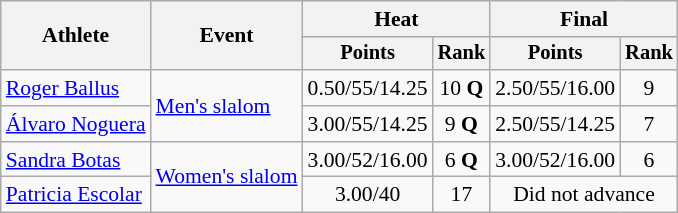<table class=wikitable style="font-size:90%">
<tr>
<th rowspan="2">Athlete</th>
<th rowspan="2">Event</th>
<th colspan="2">Heat</th>
<th colspan="2">Final</th>
</tr>
<tr style="font-size:95%">
<th>Points</th>
<th>Rank</th>
<th>Points</th>
<th>Rank</th>
</tr>
<tr align=center>
<td align=left><a href='#'>Roger Ballus</a></td>
<td align=left rowspan=2><a href='#'>Men's slalom</a></td>
<td>0.50/55/14.25</td>
<td>10 <strong>Q</strong></td>
<td>2.50/55/16.00</td>
<td>9</td>
</tr>
<tr align=center>
<td align=left><a href='#'>Álvaro Noguera</a></td>
<td>3.00/55/14.25</td>
<td>9 <strong>Q</strong></td>
<td>2.50/55/14.25</td>
<td>7</td>
</tr>
<tr align=center>
<td align=left><a href='#'>Sandra Botas</a></td>
<td align=left rowspan=2><a href='#'>Women's slalom</a></td>
<td>3.00/52/16.00</td>
<td>6 <strong>Q</strong></td>
<td>3.00/52/16.00</td>
<td>6</td>
</tr>
<tr align=center>
<td align=left><a href='#'>Patricia Escolar</a></td>
<td>3.00/40</td>
<td>17</td>
<td colspan=2>Did not advance</td>
</tr>
</table>
